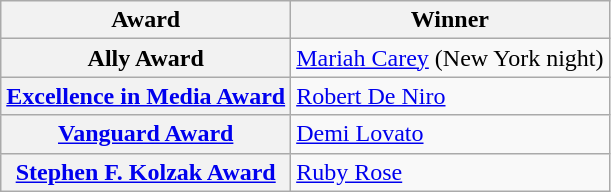<table class="wikitable sortable">
<tr>
<th>Award</th>
<th>Winner</th>
</tr>
<tr>
<th scope="row">Ally Award</th>
<td><a href='#'>Mariah Carey</a> (New York night) </td>
</tr>
<tr>
<th scope="row"><a href='#'>Excellence in Media Award</a></th>
<td><a href='#'>Robert De Niro</a></td>
</tr>
<tr>
<th scope="row"><a href='#'>Vanguard Award</a></th>
<td><a href='#'>Demi Lovato</a></td>
</tr>
<tr>
<th scope="row"><a href='#'>Stephen F. Kolzak Award</a></th>
<td><a href='#'>Ruby Rose</a></td>
</tr>
</table>
